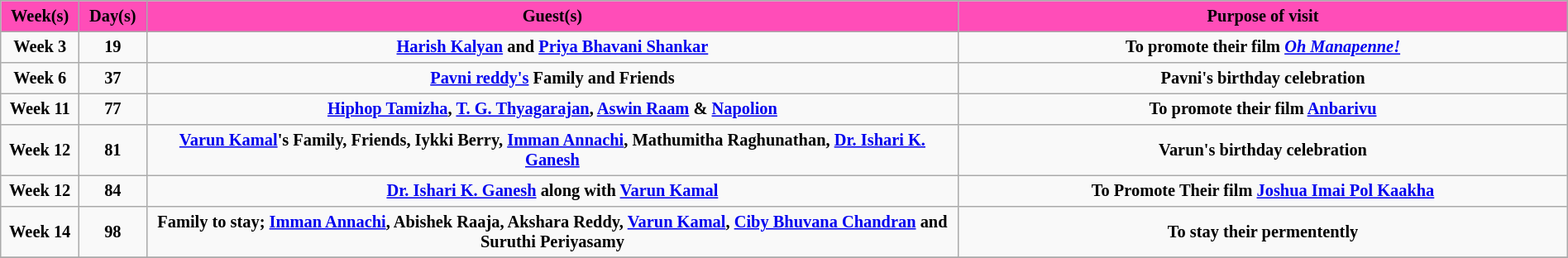<table border="2" cellpadding="4" cellspacing="0" style="margin: 1em 1em 1em 0;text-align:center;font-size:85%; background: #f9f9f9; border: 1px #aaa solid; border-collapse: collapse; width:100%;">
<tr>
<th width="2%" style="background:#FF4DB8">Week(s)</th>
<th width="2%" style="background:#FF4DB8">Day(s)</th>
<th width="40%" style="background:#FF4DB8">Guest(s)</th>
<th width="30%" style="background:#FF4DB8">Purpose of visit</th>
</tr>
<tr>
<th rowspan="1">Week 3</th>
<th rowspan="1">19</th>
<th><a href='#'>Harish Kalyan</a> and <a href='#'>Priya Bhavani Shankar</a></th>
<th>To promote their film <em><a href='#'>Oh Manapenne!</a></em></th>
</tr>
<tr>
<th rowspan="1">Week 6</th>
<th rowspan="1">37</th>
<th><a href='#'>Pavni reddy's</a> Family and Friends</th>
<th>Pavni's birthday celebration</th>
</tr>
<tr>
<th rowspan="1">Week 11</th>
<th rowspan="1">77</th>
<th><a href='#'>Hiphop Tamizha</a>, <a href='#'>T. G. Thyagarajan</a>, <a href='#'>Aswin Raam</a> & <a href='#'>Napolion</a></th>
<th>To promote their film <a href='#'>Anbarivu</a></th>
</tr>
<tr>
<th rowspan="1">Week 12</th>
<th rowspan="1">81</th>
<th><a href='#'>Varun Kamal</a>'s Family, Friends, Iykki Berry, <a href='#'>Imman Annachi</a>, Mathumitha Raghunathan, <a href='#'>Dr. Ishari K. Ganesh</a></th>
<th>Varun's birthday celebration</th>
</tr>
<tr>
<th>Week 12</th>
<th>84</th>
<th><a href='#'>Dr. Ishari K. Ganesh</a> along with <a href='#'>Varun Kamal</a></th>
<th>To Promote Their film <a href='#'>Joshua Imai Pol Kaakha</a></th>
</tr>
<tr>
<th>Week 14</th>
<th>98</th>
<th>Family to stay;  <a href='#'>Imman Annachi</a>,  Abishek Raaja,  Akshara Reddy, <a href='#'>Varun Kamal</a>, <a href='#'>Ciby Bhuvana Chandran</a> and Suruthi Periyasamy</th>
<th>To stay their permentently</th>
</tr>
<tr>
</tr>
</table>
